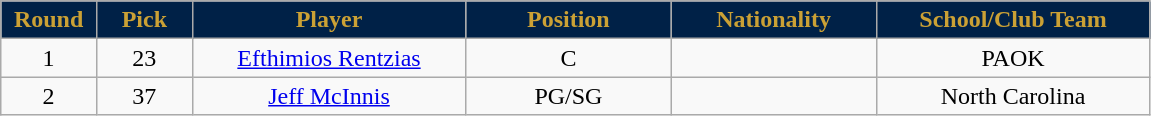<table class="wikitable sortable sortable">
<tr>
<th style="background:#002147;color:#CBA135;" width="7%">Round</th>
<th style="background:#002147;color:#CBA135;" width="7%">Pick</th>
<th style="background:#002147;color:#CBA135;" width="20%">Player</th>
<th style="background:#002147;color:#CBA135;" width="15%">Position</th>
<th style="background:#002147;color:#CBA135;" width="15%">Nationality</th>
<th style="background:#002147;color:#CBA135;" width="20%">School/Club Team</th>
</tr>
<tr style="text-align: center">
<td>1</td>
<td>23</td>
<td><a href='#'>Efthimios Rentzias</a></td>
<td>C</td>
<td></td>
<td>PAOK</td>
</tr>
<tr style="text-align: center">
<td>2</td>
<td>37</td>
<td><a href='#'>Jeff McInnis</a></td>
<td>PG/SG</td>
<td></td>
<td>North Carolina</td>
</tr>
</table>
